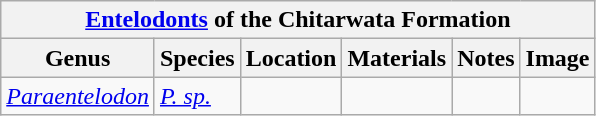<table class="wikitable">
<tr>
<th colspan="7" align="center"><strong><a href='#'>Entelodonts</a> of the Chitarwata Formation</strong></th>
</tr>
<tr>
<th>Genus</th>
<th>Species</th>
<th>Location</th>
<th>Materials</th>
<th>Notes</th>
<th>Image</th>
</tr>
<tr>
<td><em><a href='#'>Paraentelodon</a></em></td>
<td><em><a href='#'>P. sp.</a></em></td>
<td></td>
<td></td>
<td></td>
<td></td>
</tr>
</table>
